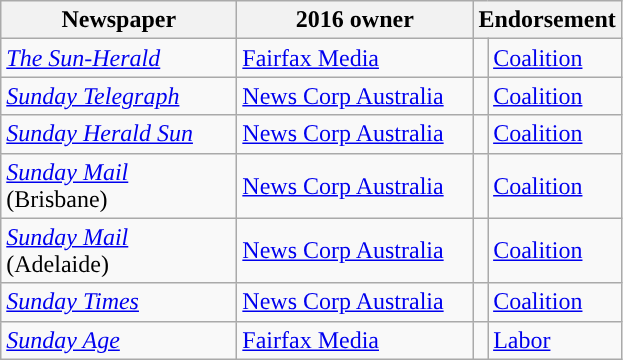<table class="wikitable floatright">
<tr>
<th style="width:150px;">Newspaper</th>
<th style="width:150px;">2016 owner</th>
<th colspan=2>Endorsement</th>
</tr>
<tr>
<td><em><a href='#'>The Sun-Herald</a></em></td>
<td><a href='#'>Fairfax Media</a></td>
<td style="background-color: "></td>
<td><a href='#'>Coalition</a></td>
</tr>
<tr>
<td><em><a href='#'>Sunday Telegraph</a></em></td>
<td><a href='#'>News Corp Australia</a></td>
<td style="background-color: "></td>
<td><a href='#'>Coalition</a></td>
</tr>
<tr>
<td><em><a href='#'>Sunday Herald Sun</a></em></td>
<td><a href='#'>News Corp Australia</a></td>
<td style="background-color: "></td>
<td><a href='#'>Coalition</a></td>
</tr>
<tr>
<td><em><a href='#'>Sunday Mail</a></em> (Brisbane)</td>
<td><a href='#'>News Corp Australia</a></td>
<td style="background-color: "></td>
<td><a href='#'>Coalition</a></td>
</tr>
<tr>
<td><em><a href='#'>Sunday Mail</a></em> (Adelaide)</td>
<td><a href='#'>News Corp Australia</a></td>
<td style="background-color: "></td>
<td><a href='#'>Coalition</a></td>
</tr>
<tr>
<td><em><a href='#'>Sunday Times</a></em></td>
<td><a href='#'>News Corp Australia</a></td>
<td style="background-color: "></td>
<td><a href='#'>Coalition</a></td>
</tr>
<tr>
<td><em><a href='#'>Sunday Age</a></em></td>
<td><a href='#'>Fairfax Media</a></td>
<td style="background-color: "></td>
<td><a href='#'>Labor</a></td>
</tr>
</table>
